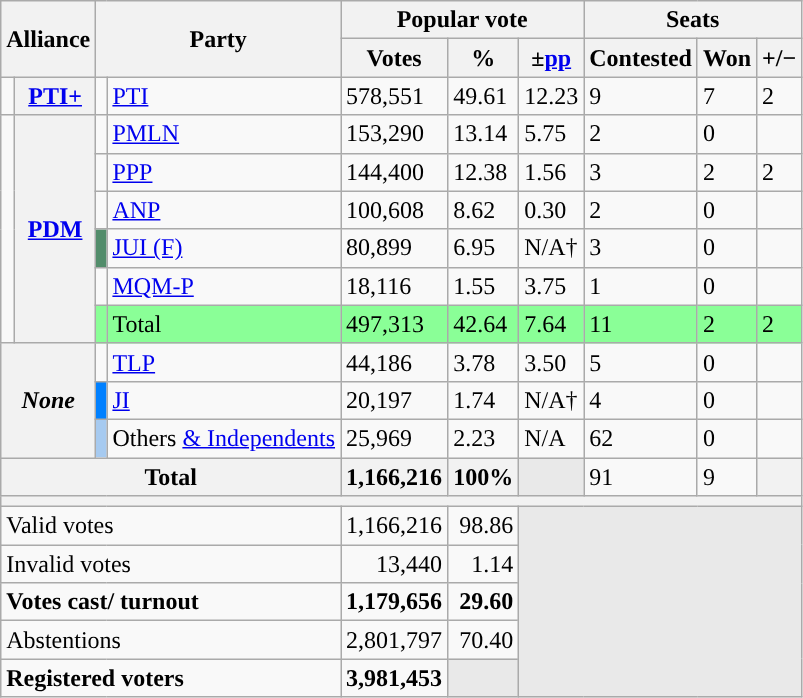<table class="wikitable">
<tr>
<th colspan="2" rowspan="2">Alliance</th>
<th colspan="2" rowspan="2">Party</th>
<th colspan="3">Popular vote</th>
<th colspan="3">Seats</th>
</tr>
<tr>
<th>Votes</th>
<th>%</th>
<th>±<a href='#'>pp</a></th>
<th>Contested</th>
<th>Won</th>
<th><strong>+/−</strong></th>
</tr>
<tr>
<td></td>
<th><a href='#'><strong>PTI+</strong></a></th>
<td></td>
<td><a href='#'>PTI</a></td>
<td>578,551</td>
<td>49.61</td>
<td>12.23</td>
<td>9</td>
<td>7</td>
<td>2</td>
</tr>
<tr>
<td rowspan="6"></td>
<th rowspan="6"><a href='#'>PDM</a></th>
<td></td>
<td><a href='#'>PMLN</a></td>
<td>153,290</td>
<td>13.14</td>
<td>5.75</td>
<td>2</td>
<td>0</td>
<td></td>
</tr>
<tr>
<td></td>
<td><a href='#'>PPP</a></td>
<td>144,400</td>
<td>12.38</td>
<td>1.56</td>
<td>3</td>
<td>2</td>
<td>2</td>
</tr>
<tr>
<td></td>
<td><a href='#'>ANP</a></td>
<td>100,608</td>
<td>8.62</td>
<td>0.30</td>
<td>2</td>
<td>0</td>
<td></td>
</tr>
<tr>
<td style="color:inherit;background:#528d6b"></td>
<td><a href='#'>JUI (F)</a></td>
<td>80,899</td>
<td>6.95</td>
<td>N/A†</td>
<td>3</td>
<td>0</td>
<td></td>
</tr>
<tr>
<td></td>
<td><a href='#'>MQM-P</a></td>
<td>18,116</td>
<td>1.55</td>
<td>3.75</td>
<td>1</td>
<td>0</td>
<td></td>
</tr>
<tr>
<td style="background:#8aff97"></td>
<td style="background:#8aff97">Total</td>
<td style="background:#8aff97">497,313</td>
<td style="background:#8aff97">42.64</td>
<td style="background:#8aff97">7.64</td>
<td style="background:#8aff97">11</td>
<td style="background:#8aff97">2</td>
<td style="background:#8aff97">2</td>
</tr>
<tr>
<th colspan="2" rowspan="3"><em>None</em></th>
<td style="color:inherit;background:"></td>
<td><a href='#'>TLP</a></td>
<td>44,186</td>
<td>3.78</td>
<td>3.50</td>
<td>5</td>
<td>0</td>
<td></td>
</tr>
<tr>
<td style="color:inherit;background:#0080ff"></td>
<td><a href='#'>JI</a></td>
<td>20,197</td>
<td>1.74</td>
<td>N/A†</td>
<td>4</td>
<td>0</td>
<td></td>
</tr>
<tr>
<td style="color:inherit;background:#a6caf0"></td>
<td>Others <a href='#'>& Independents</a></td>
<td>25,969</td>
<td>2.23</td>
<td>N/A</td>
<td>62</td>
<td>0</td>
<td></td>
</tr>
<tr>
<th colspan="4">Total</th>
<th>1,166,216</th>
<th>100%</th>
<th style="background-color:#E9E9E9"></th>
<td>91</td>
<td>9</td>
<th></th>
</tr>
<tr>
<th colspan="10"></th>
</tr>
<tr>
<td colspan="4" style="text-align:left;">Valid votes</td>
<td align="right">1,166,216</td>
<td align="right">98.86</td>
<th colspan="4" rowspan="5" style="background-color:#E9E9E9"></th>
</tr>
<tr>
<td colspan="4" style="text-align:left;">Invalid votes</td>
<td align="right">13,440</td>
<td align="right">1.14</td>
</tr>
<tr>
<td colspan="4" style="text-align:left;"><strong>Votes cast/ turnout</strong></td>
<td align="right"><strong>1,179,656</strong></td>
<td align="right"><strong>29.60</strong></td>
</tr>
<tr>
<td colspan="4" style="text-align:left;">Abstentions</td>
<td align="right">2,801,797</td>
<td align="right">70.40</td>
</tr>
<tr>
<td colspan="4" style="text-align:left;"><strong>Registered voters</strong></td>
<td align="right"><strong>3,981,453</strong></td>
<td style="background-color:#E9E9E9"></td>
</tr>
</table>
